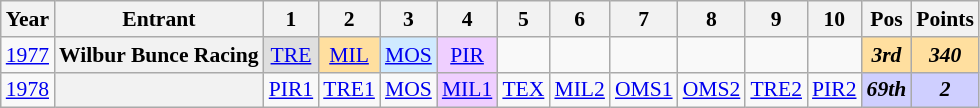<table class="wikitable" style="text-align:center; font-size:90%">
<tr>
<th>Year</th>
<th>Entrant</th>
<th>1</th>
<th>2</th>
<th>3</th>
<th>4</th>
<th>5</th>
<th>6</th>
<th>7</th>
<th>8</th>
<th>9</th>
<th>10</th>
<th>Pos</th>
<th>Points</th>
</tr>
<tr>
<td><a href='#'>1977</a></td>
<th>Wilbur Bunce Racing</th>
<td style="background:#DFDFDF;"><a href='#'>TRE</a><br></td>
<td style="background:#FFDF9F;"><a href='#'>MIL</a><br></td>
<td style="background:#CFEAFF;"><a href='#'>MOS</a><br></td>
<td style="background:#EFCFFF;"><a href='#'>PIR</a><br></td>
<td></td>
<td></td>
<td></td>
<td></td>
<td></td>
<td></td>
<td style="background:#FFDF9F;"><strong><em>3rd</em></strong></td>
<td style="background:#FFDF9F;"><strong><em>340</em></strong></td>
</tr>
<tr>
<td><a href='#'>1978</a></td>
<th></th>
<td><a href='#'>PIR1</a></td>
<td><a href='#'>TRE1</a></td>
<td><a href='#'>MOS</a></td>
<td style="background-color:#EFCFFF"><a href='#'>MIL1</a><br></td>
<td><a href='#'>TEX</a></td>
<td><a href='#'>MIL2</a></td>
<td><a href='#'>OMS1</a></td>
<td><a href='#'>OMS2</a></td>
<td><a href='#'>TRE2</a></td>
<td><a href='#'>PIR2</a></td>
<td style="background-color:#CFCFFF"><strong><em>69th</em></strong></td>
<td style="background-color:#CFCFFF"><strong><em>2</em></strong></td>
</tr>
</table>
